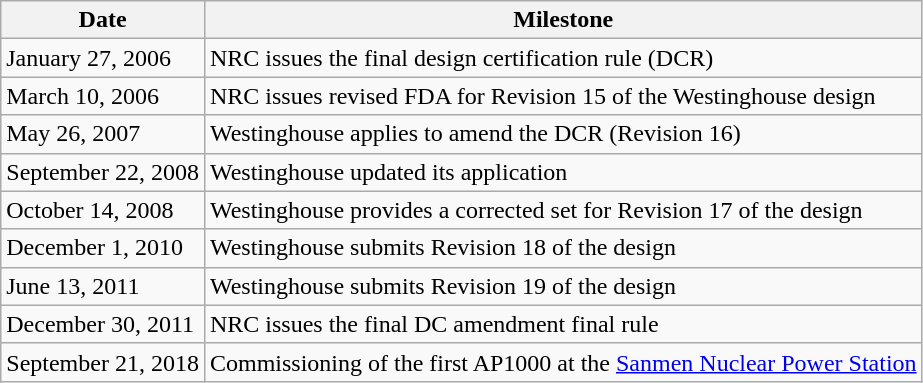<table class="wikitable">
<tr>
<th>Date</th>
<th>Milestone</th>
</tr>
<tr>
<td>January 27, 2006</td>
<td>NRC issues the final design certification rule (DCR)</td>
</tr>
<tr>
<td>March 10, 2006</td>
<td>NRC issues revised FDA for Revision 15 of the Westinghouse design</td>
</tr>
<tr>
<td>May 26, 2007</td>
<td>Westinghouse applies to amend the DCR (Revision 16)</td>
</tr>
<tr>
<td>September 22, 2008</td>
<td>Westinghouse updated its application</td>
</tr>
<tr>
<td>October 14, 2008</td>
<td>Westinghouse provides a corrected set for Revision 17 of the design</td>
</tr>
<tr>
<td>December 1, 2010</td>
<td>Westinghouse submits Revision 18 of the design</td>
</tr>
<tr>
<td>June 13, 2011</td>
<td>Westinghouse submits Revision 19 of the design</td>
</tr>
<tr>
<td>December 30, 2011</td>
<td>NRC issues the final DC amendment final rule</td>
</tr>
<tr>
<td>September 21, 2018</td>
<td>Commissioning of the first AP1000 at the <a href='#'>Sanmen Nuclear Power Station</a></td>
</tr>
</table>
